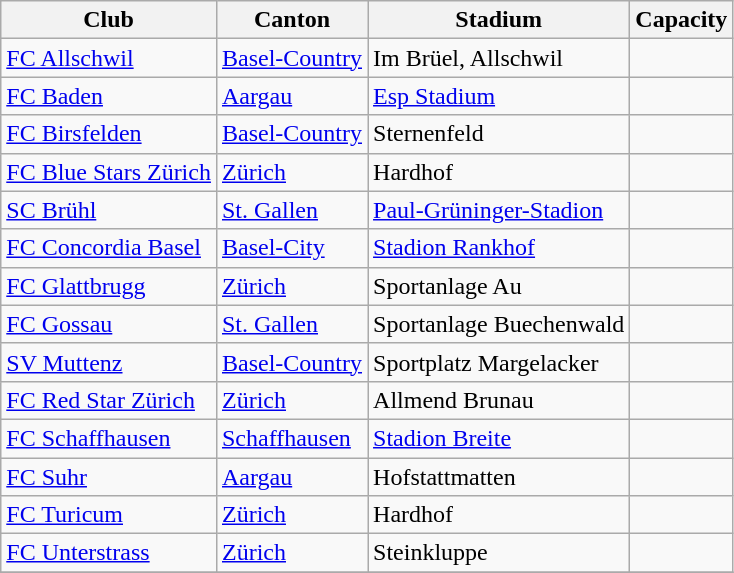<table class="wikitable">
<tr>
<th>Club</th>
<th>Canton</th>
<th>Stadium</th>
<th>Capacity</th>
</tr>
<tr>
<td><a href='#'>FC Allschwil</a></td>
<td><a href='#'>Basel-Country</a></td>
<td>Im Brüel, Allschwil</td>
<td></td>
</tr>
<tr>
<td><a href='#'>FC Baden</a></td>
<td><a href='#'>Aargau</a></td>
<td><a href='#'>Esp Stadium</a></td>
<td></td>
</tr>
<tr>
<td><a href='#'>FC Birsfelden</a></td>
<td><a href='#'>Basel-Country</a></td>
<td>Sternenfeld</td>
<td></td>
</tr>
<tr>
<td><a href='#'>FC Blue Stars Zürich</a></td>
<td><a href='#'>Zürich</a></td>
<td>Hardhof</td>
<td></td>
</tr>
<tr>
<td><a href='#'>SC Brühl</a></td>
<td><a href='#'>St. Gallen</a></td>
<td><a href='#'>Paul-Grüninger-Stadion</a></td>
<td></td>
</tr>
<tr>
<td><a href='#'>FC Concordia Basel</a></td>
<td><a href='#'>Basel-City</a></td>
<td><a href='#'>Stadion Rankhof</a></td>
<td></td>
</tr>
<tr>
<td><a href='#'>FC Glattbrugg</a></td>
<td><a href='#'>Zürich</a></td>
<td>Sportanlage Au</td>
<td></td>
</tr>
<tr>
<td><a href='#'>FC Gossau</a></td>
<td><a href='#'>St. Gallen</a></td>
<td>Sportanlage Buechenwald</td>
<td></td>
</tr>
<tr>
<td><a href='#'>SV Muttenz</a></td>
<td><a href='#'>Basel-Country</a></td>
<td>Sportplatz Margelacker</td>
<td></td>
</tr>
<tr>
<td><a href='#'>FC Red Star Zürich</a></td>
<td><a href='#'>Zürich</a></td>
<td>Allmend Brunau</td>
<td></td>
</tr>
<tr>
<td><a href='#'>FC Schaffhausen</a></td>
<td><a href='#'>Schaffhausen</a></td>
<td><a href='#'>Stadion Breite</a></td>
<td></td>
</tr>
<tr>
<td><a href='#'>FC Suhr</a></td>
<td><a href='#'>Aargau</a></td>
<td>Hofstattmatten</td>
<td></td>
</tr>
<tr>
<td><a href='#'>FC Turicum</a></td>
<td><a href='#'>Zürich</a></td>
<td>Hardhof</td>
<td></td>
</tr>
<tr>
<td><a href='#'>FC Unterstrass</a></td>
<td><a href='#'>Zürich</a></td>
<td>Steinkluppe</td>
<td></td>
</tr>
<tr>
</tr>
</table>
